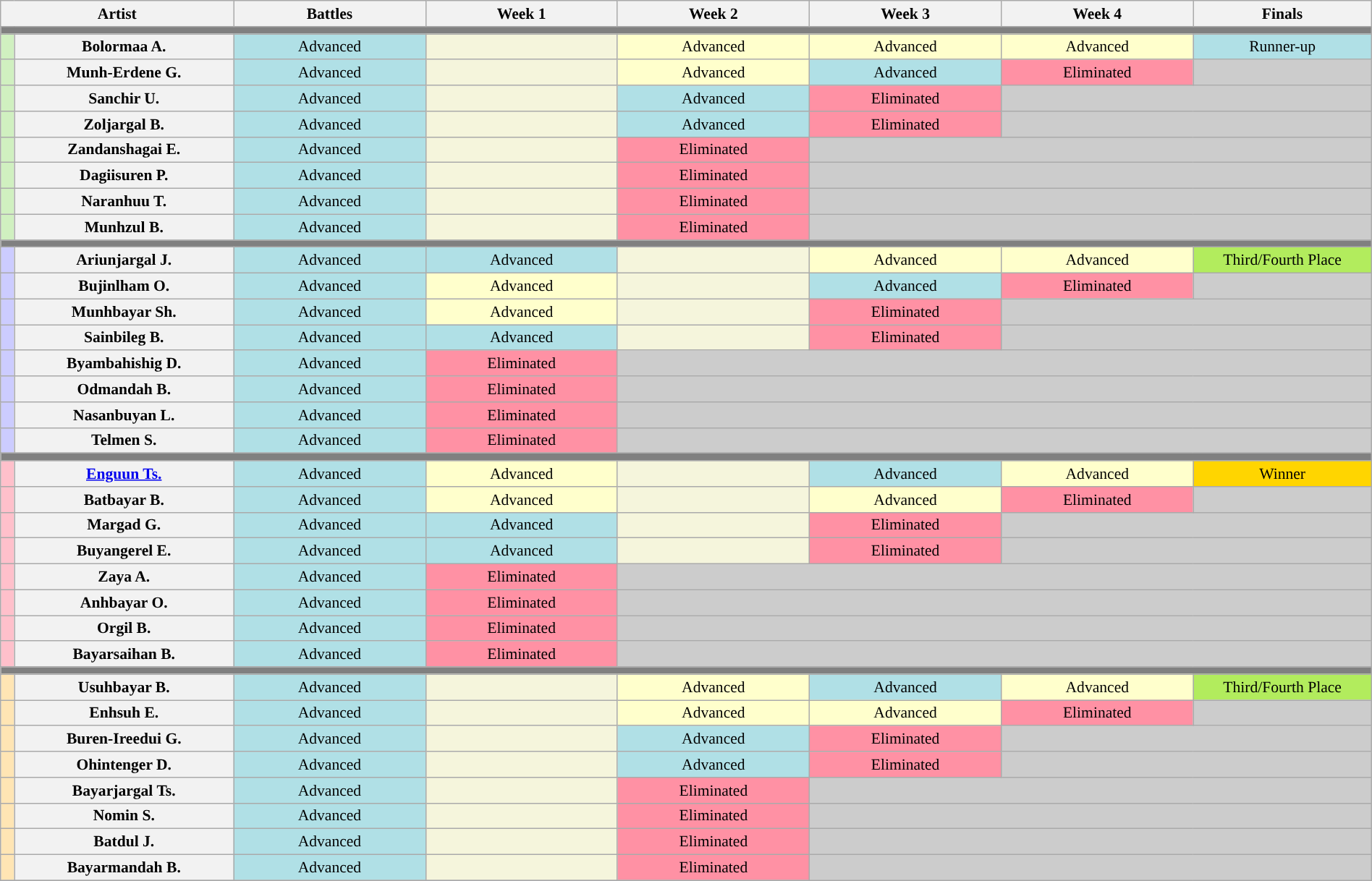<table class="wikitable"  style="font-size:90%; text-align:center; line-height:17px; width:100%;">
<tr>
<th colspan="2" width="17%;">Artist</th>
<th width="14%;">Battles</th>
<th width="14%;">Week 1</th>
<th width="14%;">Week 2</th>
<th width="14%;">Week 3</th>
<th width="14%;">Week 4</th>
<th width="14%;">Finals</th>
</tr>
<tr>
<th colspan="9" style="background:gray;"></th>
</tr>
<tr>
<td style="background:#d0f0c0;"></td>
<th>Bolormaa A.</th>
<td style="background:#B0E0E6;">Advanced</td>
<td style="background:#F5F5DC;"></td>
<td style="background:#FFFFCC;">Advanced</td>
<td style="background:#FFFFCC;">Advanced</td>
<td style="background:#FFFFCC;">Advanced</td>
<td style="background:#B0E0E6;">Runner-up</td>
</tr>
<tr>
<td style="background:#d0f0c0;"></td>
<th>Munh-Erdene G.</th>
<td style="background:#B0E0E6;">Advanced</td>
<td style="background:#F5F5DC;"></td>
<td style="background:#FFFFCC;">Advanced</td>
<td style="background:#B0E0E6;">Advanced</td>
<td style="background:#FF91A4;">Eliminated</td>
<td colspan="1" style="background:#ccc;"></td>
</tr>
<tr>
<td style="background:#d0f0c0;"></td>
<th>Sanchir U.</th>
<td style="background:#B0E0E6;">Advanced</td>
<td style="background:#F5F5DC;"></td>
<td style="background:#B0E0E6;">Advanced</td>
<td style="background:#FF91A4;">Eliminated</td>
<td colspan="2" style="background:#ccc;"></td>
</tr>
<tr>
<td style="background:#d0f0c0;"></td>
<th>Zoljargal B.</th>
<td style="background:#B0E0E6;">Advanced</td>
<td style="background:#F5F5DC;"></td>
<td style="background:#B0E0E6;">Advanced</td>
<td style="background:#FF91A4;">Eliminated</td>
<td colspan="2" style="background:#ccc;"></td>
</tr>
<tr>
<td style="background:#d0f0c0;"></td>
<th>Zandanshagai E.</th>
<td style="background:#B0E0E6;">Advanced</td>
<td style="background:#F5F5DC;"></td>
<td style="background:#FF91A4;">Eliminated</td>
<td colspan="3" style="background:#ccc;"></td>
</tr>
<tr>
<td style="background:#d0f0c0;"></td>
<th>Dagiisuren P.</th>
<td style="background:#B0E0E6;">Advanced</td>
<td style="background:#F5F5DC;"></td>
<td style="background:#FF91A4;">Eliminated</td>
<td colspan="3" style="background:#ccc;"></td>
</tr>
<tr>
<td style="background:#d0f0c0;"></td>
<th>Naranhuu T.</th>
<td style="background:#B0E0E6;">Advanced</td>
<td style="background:#F5F5DC;"></td>
<td style="background:#FF91A4;">Eliminated</td>
<td colspan="3" style="background:#ccc;"></td>
</tr>
<tr>
<td style="background:#d0f0c0;"></td>
<th>Munhzul B.</th>
<td style="background:#B0E0E6;">Advanced</td>
<td style="background:#F5F5DC;"></td>
<td style="background:#FF91A4;">Eliminated</td>
<td colspan="3" style="background:#ccc;"></td>
</tr>
<tr>
<th colspan="9" style="background:gray;"></th>
</tr>
<tr>
<td style="background:#ccf;"></td>
<th>Ariunjargal J.</th>
<td style="background:#B0E0E6;">Advanced</td>
<td style="background:#B0E0E6;">Advanced</td>
<td style="background:#F5F5DC;"></td>
<td style="background:#FFFFCC;">Advanced</td>
<td style="background:#FFFFCC;">Advanced</td>
<td style="background:#B2EC5D;">Third/Fourth Place</td>
</tr>
<tr>
<td style="background:#ccf;"></td>
<th style="width:16%;">Bujinlham O.</th>
<td style="background:#B0E0E6;">Advanced</td>
<td style="background:#FFFFCC;">Advanced</td>
<td style="background:#F5F5DC;"></td>
<td style="background:#B0E0E6;">Advanced</td>
<td style="background:#FF91A4;">Eliminated</td>
<td colspan="1" style="background:#ccc;"></td>
</tr>
<tr>
<th style="background:#ccf;"></th>
<th>Munhbayar Sh.</th>
<td style="background:#B0E0E6;">Advanced</td>
<td style="background:#FFFFCC;">Advanced</td>
<td style="background:#F5F5DC;"></td>
<td style="background:#FF91A4;">Eliminated</td>
<td colspan="2" style="background:#ccc;"></td>
</tr>
<tr>
<th style="background:#ccf;"></th>
<th>Sainbileg B.</th>
<td style="background:#B0E0E6;">Advanced</td>
<td style="background:#B0E0E6;">Advanced</td>
<td style="background:#F5F5DC;"></td>
<td style="background:#FF91A4;">Eliminated</td>
<td colspan="2" style="background:#ccc;"></td>
</tr>
<tr>
<th style="background:#ccf;"></th>
<th>Byambahishig D.</th>
<td style="background:#B0E0E6;">Advanced</td>
<td style="background:#FF91A4;">Eliminated</td>
<td colspan="4" style="background:#ccc;"></td>
</tr>
<tr>
<th style="background:#ccf;"></th>
<th>Odmandah B.</th>
<td style="background:#B0E0E6;">Advanced</td>
<td style="background:#FF91A4;">Eliminated</td>
<td colspan="4" style="background:#ccc;"></td>
</tr>
<tr>
<th style="background:#ccf;"></th>
<th>Nasanbuyan L.</th>
<td style="background:#B0E0E6;">Advanced</td>
<td style="background:#FF91A4;">Eliminated</td>
<td colspan="4" style="background:#ccc;"></td>
</tr>
<tr>
<th style="background:#ccf;"></th>
<th>Telmen S.</th>
<td style="background:#B0E0E6;">Advanced</td>
<td style="background:#FF91A4;">Eliminated</td>
<td colspan="4" style="background:#ccc;"></td>
</tr>
<tr>
</tr>
<tr>
<th colspan="9" style="background:gray;"></th>
</tr>
<tr>
<td style="background:pink;"></td>
<th><a href='#'>Enguun Ts.</a></th>
<td style="background:#B0E0E6;">Advanced</td>
<td style="background:#FFFFCC;">Advanced</td>
<td style="background:#F5F5DC;"></td>
<td style="background:#B0E0E6;">Advanced</td>
<td style="background:#FFFFCC;">Advanced</td>
<td style="background:#FFD500;">Winner</td>
</tr>
<tr>
<th style="background:pink;"></th>
<th>Batbayar B.</th>
<td style="background:#B0E0E6;">Advanced</td>
<td style="background:#FFFFCC;">Advanced</td>
<td style="background:#F5F5DC;"></td>
<td style="background:#FFFFCC;">Advanced</td>
<td style="background:#FF91A4;">Eliminated</td>
<td colspan="1" style="background:#ccc;"></td>
</tr>
<tr>
<td style="background:pink;"></td>
<th>Margad G.</th>
<td style="background:#B0E0E6;">Advanced</td>
<td style="background:#B0E0E6;">Advanced</td>
<td style="background:#F5F5DC;"></td>
<td style="background:#FF91A4;">Eliminated</td>
<td colspan="2" style="background:#ccc;"></td>
</tr>
<tr>
<td style="background:pink;"></td>
<th>Buyangerel E.</th>
<td style="background:#B0E0E6;">Advanced</td>
<td style="background:#B0E0E6;">Advanced</td>
<td style="background:#F5F5DC;"></td>
<td style="background:#FF91A4;">Eliminated</td>
<td colspan="2" style="background:#ccc;"></td>
</tr>
<tr>
<th style="background:pink;"></th>
<th>Zaya A.</th>
<td style="background:#B0E0E6;">Advanced</td>
<td style="background:#FF91A4;">Eliminated</td>
<td colspan="4" style="background:#ccc;"></td>
</tr>
<tr>
<th style="background:pink;"></th>
<th>Anhbayar O.</th>
<td style="background:#B0E0E6;">Advanced</td>
<td style="background:#FF91A4;">Eliminated</td>
<td colspan="4" style="background:#ccc;"></td>
</tr>
<tr>
<th style="background:pink;"></th>
<th>Orgil B.</th>
<td style="background:#B0E0E6;">Advanced</td>
<td style="background:#FF91A4;">Eliminated</td>
<td colspan="4" style="background:#ccc;"></td>
</tr>
<tr>
<th style="background:pink;"></th>
<th>Bayarsaihan B.</th>
<td style="background:#B0E0E6;">Advanced</td>
<td style="background:#FF91A4;">Eliminated</td>
<td colspan="4" style="background:#ccc;"></td>
</tr>
<tr>
<th colspan="9" style="background:gray;"></th>
</tr>
<tr>
<td style="background:#ffe5b4;"></td>
<th>Usuhbayar B.</th>
<td style="background:#B0E0E6;">Advanced</td>
<td style="background:#F5F5DC;"></td>
<td style="background:#FFFFCC;">Advanced</td>
<td style="background:#B0E0E6;">Advanced</td>
<td style="background:#FFFFCC;">Advanced</td>
<td style="background:#B2EC5D;">Third/Fourth Place</td>
</tr>
<tr>
<td style="background:#ffe5b4;"></td>
<th>Enhsuh E.</th>
<td style="background:#B0E0E6;">Advanced</td>
<td style="background:#F5F5DC;"></td>
<td style="background:#FFFFCC;">Advanced</td>
<td style="background:#FFFFCC;">Advanced</td>
<td style="background:#FF91A4;">Eliminated</td>
<td colspan="1" style="background:#ccc;"></td>
</tr>
<tr>
<th style="background:#ffe5b4;"></th>
<th>Buren-Ireedui G.</th>
<td style="background:#B0E0E6;">Advanced</td>
<td style="background:#F5F5DC;"></td>
<td style="background:#B0E0E6;">Advanced</td>
<td style="background:#FF91A4;">Eliminated</td>
<td colspan="2" style="background:#ccc;"></td>
</tr>
<tr>
<th style="background:#ffe5b4;"></th>
<th>Ohintenger D.</th>
<td style="background:#B0E0E6;">Advanced</td>
<td style="background:#F5F5DC;"></td>
<td style="background:#B0E0E6;">Advanced</td>
<td style="background:#FF91A4;">Eliminated</td>
<td colspan="2" style="background:#ccc;"></td>
</tr>
<tr>
<th style="background:#ffe5b4;"></th>
<th>Bayarjargal Ts.</th>
<td style="background:#B0E0E6;">Advanced</td>
<td style="background:#F5F5DC;"></td>
<td style="background:#FF91A4;">Eliminated</td>
<td colspan="3" style="background:#ccc;"></td>
</tr>
<tr>
<th style="background:#ffe5b4;"></th>
<th>Nomin S.</th>
<td style="background:#B0E0E6;">Advanced</td>
<td style="background:#F5F5DC;"></td>
<td style="background:#FF91A4;">Eliminated</td>
<td colspan="3" style="background:#ccc;"></td>
</tr>
<tr>
<th style="background:#ffe5b4;"></th>
<th>Batdul J.</th>
<td style="background:#B0E0E6;">Advanced</td>
<td style="background:#F5F5DC;"></td>
<td style="background:#FF91A4;">Eliminated</td>
<td colspan="3" style="background:#ccc;"></td>
</tr>
<tr>
<th style="background:#ffe5b4;"></th>
<th>Bayarmandah B.</th>
<td style="background:#B0E0E6;">Advanced</td>
<td style="background:#F5F5DC;"></td>
<td style="background:#FF91A4;">Eliminated</td>
<td colspan="3" style="background:#ccc;"></td>
</tr>
<tr>
</tr>
</table>
